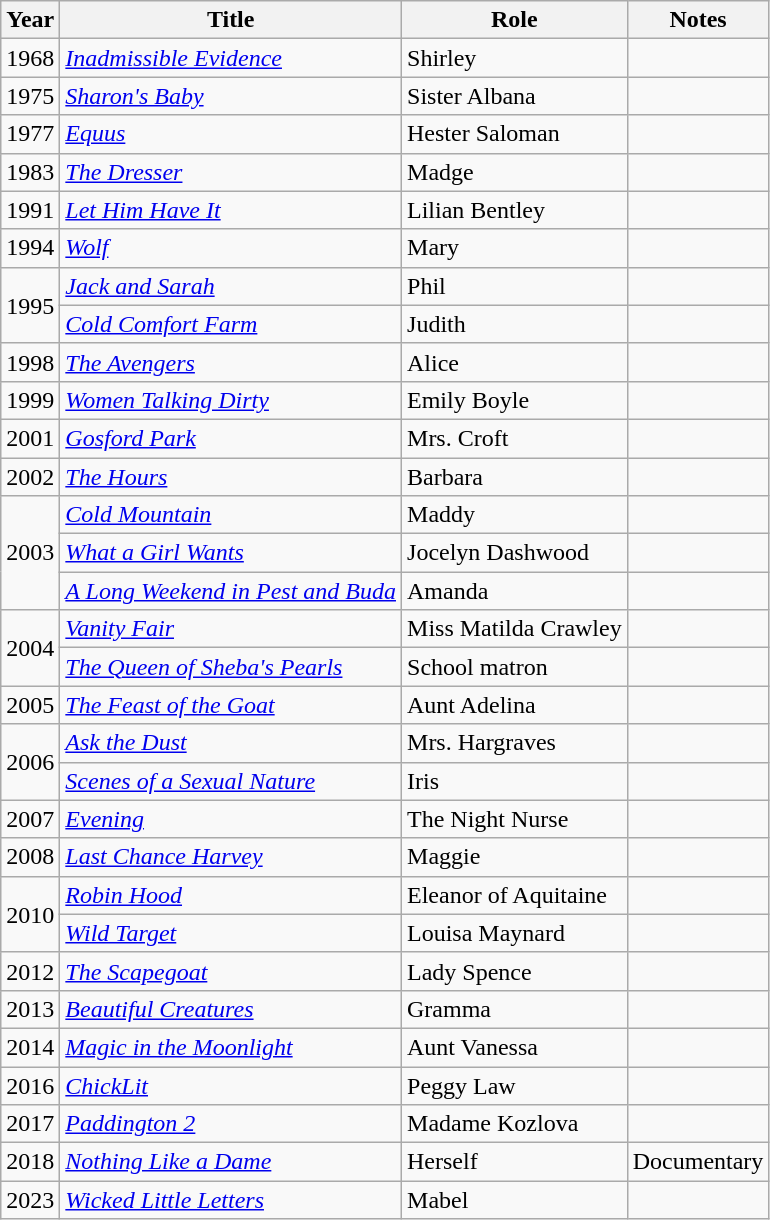<table class="wikitable sortable">
<tr>
<th>Year</th>
<th>Title</th>
<th>Role</th>
<th>Notes</th>
</tr>
<tr>
<td>1968</td>
<td><em><a href='#'>Inadmissible Evidence</a></em></td>
<td>Shirley</td>
<td></td>
</tr>
<tr>
<td>1975</td>
<td><em><a href='#'>Sharon's Baby</a></em></td>
<td>Sister Albana</td>
<td></td>
</tr>
<tr>
<td>1977</td>
<td><em><a href='#'>Equus</a></em></td>
<td>Hester Saloman</td>
<td></td>
</tr>
<tr>
<td>1983</td>
<td><em><a href='#'>The Dresser</a></em></td>
<td>Madge</td>
<td></td>
</tr>
<tr>
<td>1991</td>
<td><em><a href='#'>Let Him Have It</a></em></td>
<td>Lilian Bentley</td>
<td></td>
</tr>
<tr>
<td>1994</td>
<td><em><a href='#'>Wolf</a></em></td>
<td>Mary</td>
<td></td>
</tr>
<tr>
<td rowspan=2>1995</td>
<td><em><a href='#'>Jack and Sarah</a></em></td>
<td>Phil</td>
<td></td>
</tr>
<tr>
<td><em><a href='#'>Cold Comfort Farm</a></em></td>
<td>Judith</td>
<td></td>
</tr>
<tr>
<td>1998</td>
<td><em><a href='#'>The Avengers</a></em></td>
<td>Alice</td>
<td></td>
</tr>
<tr>
<td>1999</td>
<td><em><a href='#'>Women Talking Dirty</a></em></td>
<td>Emily Boyle</td>
<td></td>
</tr>
<tr>
<td>2001</td>
<td><em><a href='#'>Gosford Park</a></em></td>
<td>Mrs. Croft</td>
<td></td>
</tr>
<tr>
<td>2002</td>
<td><em><a href='#'>The Hours</a></em></td>
<td>Barbara</td>
<td></td>
</tr>
<tr>
<td rowspan=3>2003</td>
<td><em><a href='#'>Cold Mountain</a></em></td>
<td>Maddy</td>
<td></td>
</tr>
<tr>
<td><em><a href='#'>What a Girl Wants</a></em></td>
<td>Jocelyn Dashwood</td>
<td></td>
</tr>
<tr>
<td><em><a href='#'>A Long Weekend in Pest and Buda</a></em></td>
<td>Amanda</td>
<td></td>
</tr>
<tr>
<td rowspan=2>2004</td>
<td><em><a href='#'>Vanity Fair</a></em></td>
<td>Miss Matilda Crawley</td>
<td></td>
</tr>
<tr>
<td><em><a href='#'>The Queen of Sheba's Pearls</a></em></td>
<td>School matron</td>
<td></td>
</tr>
<tr>
<td>2005</td>
<td><em><a href='#'>The Feast of the Goat</a></em></td>
<td>Aunt Adelina</td>
<td></td>
</tr>
<tr>
<td rowspan=2>2006</td>
<td><em><a href='#'>Ask the Dust</a></em></td>
<td>Mrs. Hargraves</td>
<td></td>
</tr>
<tr>
<td><em><a href='#'>Scenes of a Sexual Nature</a></em></td>
<td>Iris</td>
<td></td>
</tr>
<tr>
<td>2007</td>
<td><em><a href='#'>Evening</a></em></td>
<td>The Night Nurse</td>
<td></td>
</tr>
<tr>
<td>2008</td>
<td><em><a href='#'>Last Chance Harvey</a></em></td>
<td>Maggie</td>
<td></td>
</tr>
<tr>
<td rowspan=2>2010</td>
<td><em><a href='#'>Robin Hood</a></em></td>
<td>Eleanor of Aquitaine</td>
<td></td>
</tr>
<tr>
<td><em><a href='#'>Wild Target</a></em></td>
<td>Louisa Maynard</td>
<td></td>
</tr>
<tr>
<td>2012</td>
<td><em><a href='#'>The Scapegoat</a></em></td>
<td>Lady Spence</td>
<td></td>
</tr>
<tr>
<td>2013</td>
<td><em><a href='#'>Beautiful Creatures</a></em></td>
<td>Gramma</td>
<td></td>
</tr>
<tr>
<td>2014</td>
<td><em><a href='#'>Magic in the Moonlight</a></em></td>
<td>Aunt Vanessa</td>
<td></td>
</tr>
<tr>
<td>2016</td>
<td><em><a href='#'>ChickLit</a></em></td>
<td>Peggy Law</td>
<td></td>
</tr>
<tr>
<td>2017</td>
<td><em><a href='#'>Paddington 2</a></em></td>
<td>Madame Kozlova</td>
<td></td>
</tr>
<tr>
<td>2018</td>
<td><em><a href='#'>Nothing Like a Dame</a></em></td>
<td>Herself</td>
<td>Documentary</td>
</tr>
<tr>
<td>2023</td>
<td><em><a href='#'>Wicked Little Letters</a></em></td>
<td>Mabel</td>
<td></td>
</tr>
</table>
